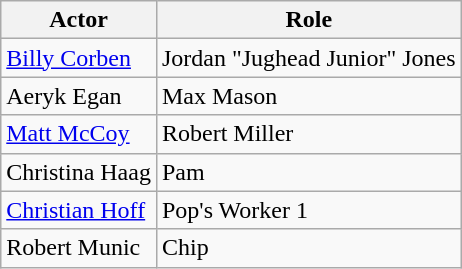<table class="wikitable">
<tr>
<th>Actor</th>
<th>Role</th>
</tr>
<tr>
<td><a href='#'>Billy Corben</a></td>
<td>Jordan "Jughead Junior" Jones</td>
</tr>
<tr>
<td>Aeryk Egan</td>
<td>Max Mason</td>
</tr>
<tr>
<td><a href='#'>Matt McCoy</a></td>
<td>Robert Miller</td>
</tr>
<tr>
<td>Christina Haag</td>
<td>Pam</td>
</tr>
<tr>
<td><a href='#'>Christian Hoff</a></td>
<td>Pop's Worker 1</td>
</tr>
<tr>
<td>Robert Munic</td>
<td>Chip</td>
</tr>
</table>
